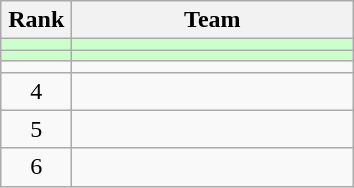<table class="wikitable" style="text-align: center;">
<tr>
<th width=40>Rank</th>
<th width=180>Team</th>
</tr>
<tr bgcolor=ccffcc>
<td></td>
<td></td>
</tr>
<tr bgcolor=ccffcc>
<td></td>
<td></td>
</tr>
<tr>
<td></td>
<td></td>
</tr>
<tr>
<td>4</td>
<td></td>
</tr>
<tr>
<td>5</td>
<td></td>
</tr>
<tr>
<td>6</td>
<td></td>
</tr>
</table>
